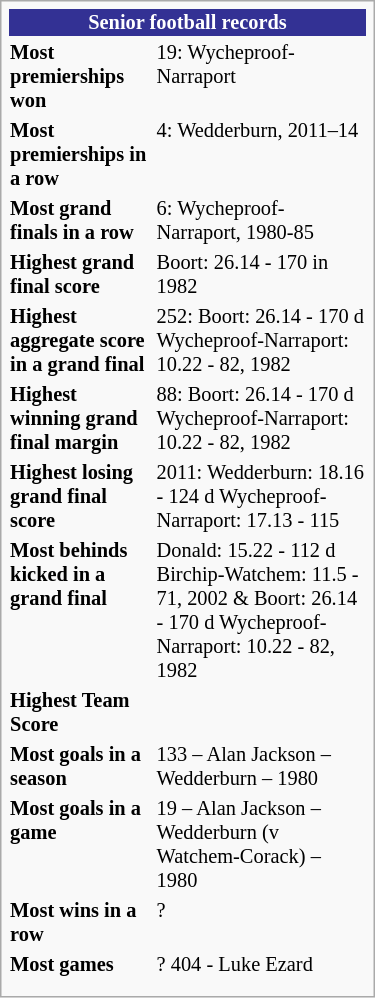<table class="infobox" style="width:250px; font-size: 85%;">
<tr>
<th colspan="2" style="background:#333194; color:white; text-align:center;"><strong>Senior football records</strong></th>
</tr>
<tr style="vertical-align: top;">
<td><strong>Most premierships won</strong></td>
<td>19: Wycheproof-Narraport</td>
</tr>
<tr>
<td><strong>Most premierships in a row</strong></td>
<td>4: Wedderburn, 2011–14</td>
</tr>
<tr>
<td><strong>Most grand finals in a row</strong></td>
<td>6: Wycheproof-Narraport, 1980-85</td>
</tr>
<tr>
<td><strong>Highest grand final score</strong></td>
<td>Boort: 26.14 - 170 in 1982</td>
</tr>
<tr>
<td><strong>Highest aggregate score in a grand final </strong></td>
<td>252: Boort: 26.14 - 170 d Wycheproof-Narraport: 10.22 - 82, 1982</td>
</tr>
<tr>
<td><strong>Highest winning grand final margin</strong></td>
<td>88: Boort: 26.14 - 170 d Wycheproof-Narraport: 10.22 - 82, 1982</td>
</tr>
<tr>
<td><strong>Highest losing grand final score</strong></td>
<td>2011: Wedderburn: 18.16 - 124 d Wycheproof-Narraport: 17.13 - 115</td>
</tr>
<tr>
<td><strong>Most behinds kicked in a grand final </strong></td>
<td>Donald: 15.22 - 112 d Birchip-Watchem: 11.5 - 71, 2002 & Boort: 26.14 - 170 d Wycheproof-Narraport: 10.22 - 82, 1982</td>
</tr>
<tr>
<td><strong>Highest Team Score</strong></td>
<td></td>
</tr>
<tr>
<td><strong>Most goals in a season</strong></td>
<td>133 – Alan Jackson – Wedderburn – 1980</td>
</tr>
<tr>
<td><strong>Most goals in a game</strong></td>
<td>19 – Alan Jackson – Wedderburn (v Watchem-Corack) – 1980</td>
</tr>
<tr>
<td><strong>Most wins in a row</strong></td>
<td>?</td>
</tr>
<tr>
<td><strong>Most games</strong></td>
<td>? 404 - Luke Ezard<br></td>
</tr>
<tr>
</tr>
<tr style="vertical-align: top;"jnh>
<td></td>
</tr>
<tr>
</tr>
</table>
